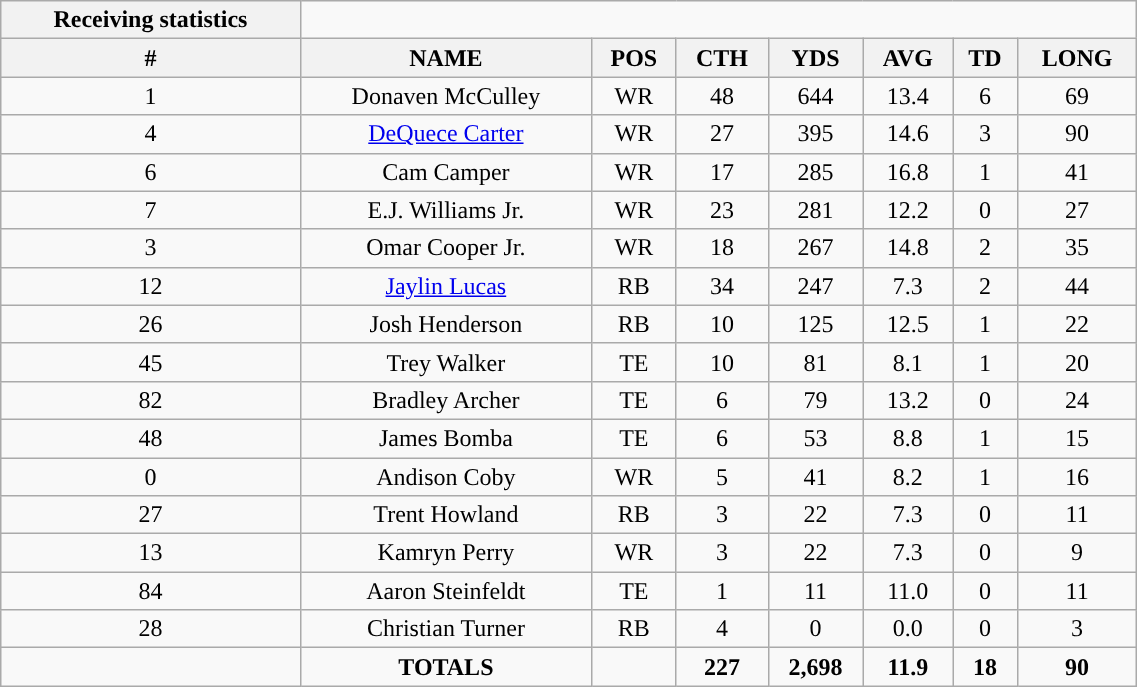<table style="width:60%; text-align:center;" class="wikitable collapsible collapsed">
<tr>
<th style="text-align:center; ">Receiving statistics</th>
</tr>
<tr>
<th>#</th>
<th>NAME</th>
<th>POS</th>
<th>CTH</th>
<th>YDS</th>
<th>AVG</th>
<th>TD</th>
<th>LONG</th>
</tr>
<tr>
<td>1</td>
<td>Donaven McCulley</td>
<td>WR</td>
<td>48</td>
<td>644</td>
<td>13.4</td>
<td>6</td>
<td>69</td>
</tr>
<tr>
<td>4</td>
<td><a href='#'>DeQuece Carter</a></td>
<td>WR</td>
<td>27</td>
<td>395</td>
<td>14.6</td>
<td>3</td>
<td>90</td>
</tr>
<tr>
<td>6</td>
<td>Cam Camper</td>
<td>WR</td>
<td>17</td>
<td>285</td>
<td>16.8</td>
<td>1</td>
<td>41</td>
</tr>
<tr>
<td>7</td>
<td>E.J. Williams Jr.</td>
<td>WR</td>
<td>23</td>
<td>281</td>
<td>12.2</td>
<td>0</td>
<td>27</td>
</tr>
<tr>
<td>3</td>
<td>Omar Cooper Jr.</td>
<td>WR</td>
<td>18</td>
<td>267</td>
<td>14.8</td>
<td>2</td>
<td>35</td>
</tr>
<tr>
<td>12</td>
<td><a href='#'>Jaylin Lucas</a></td>
<td>RB</td>
<td>34</td>
<td>247</td>
<td>7.3</td>
<td>2</td>
<td>44</td>
</tr>
<tr>
<td>26</td>
<td>Josh Henderson</td>
<td>RB</td>
<td>10</td>
<td>125</td>
<td>12.5</td>
<td>1</td>
<td>22</td>
</tr>
<tr>
<td>45</td>
<td>Trey Walker</td>
<td>TE</td>
<td>10</td>
<td>81</td>
<td>8.1</td>
<td>1</td>
<td>20</td>
</tr>
<tr>
<td>82</td>
<td>Bradley Archer</td>
<td>TE</td>
<td>6</td>
<td>79</td>
<td>13.2</td>
<td>0</td>
<td>24</td>
</tr>
<tr>
<td>48</td>
<td>James Bomba</td>
<td>TE</td>
<td>6</td>
<td>53</td>
<td>8.8</td>
<td>1</td>
<td>15</td>
</tr>
<tr>
<td>0</td>
<td>Andison Coby</td>
<td>WR</td>
<td>5</td>
<td>41</td>
<td>8.2</td>
<td>1</td>
<td>16</td>
</tr>
<tr>
<td>27</td>
<td>Trent Howland</td>
<td>RB</td>
<td>3</td>
<td>22</td>
<td>7.3</td>
<td>0</td>
<td>11</td>
</tr>
<tr>
<td>13</td>
<td>Kamryn Perry</td>
<td>WR</td>
<td>3</td>
<td>22</td>
<td>7.3</td>
<td>0</td>
<td>9</td>
</tr>
<tr>
<td>84</td>
<td>Aaron Steinfeldt</td>
<td>TE</td>
<td>1</td>
<td>11</td>
<td>11.0</td>
<td>0</td>
<td>11</td>
</tr>
<tr>
<td>28</td>
<td>Christian Turner</td>
<td>RB</td>
<td>4</td>
<td>0</td>
<td>0.0</td>
<td>0</td>
<td>3</td>
</tr>
<tr>
<td></td>
<td><strong>TOTALS</strong></td>
<td></td>
<td><strong>227</strong></td>
<td><strong>2,698</strong></td>
<td><strong>11.9</strong></td>
<td><strong>18</strong></td>
<td><strong>90</strong></td>
</tr>
</table>
